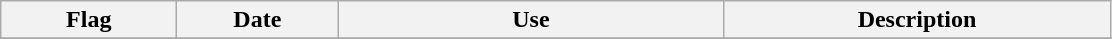<table class="wikitable">
<tr>
<th style="width:110px;">Flag</th>
<th style="width:100px;">Date</th>
<th style="width:250px;">Use</th>
<th style="width:250px;">Description</th>
</tr>
<tr>
</tr>
</table>
